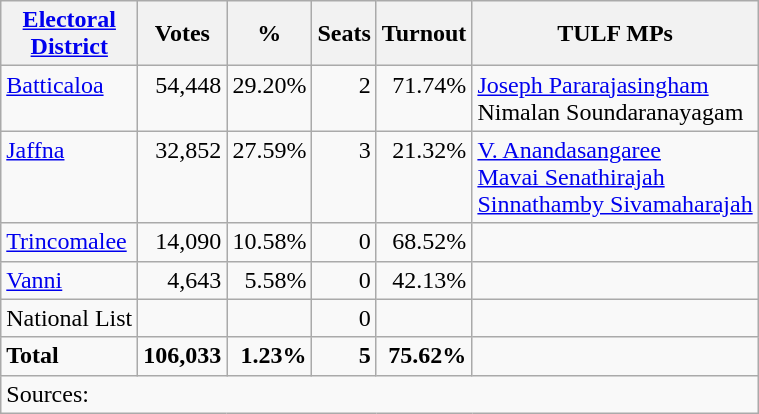<table class="wikitable" border="1">
<tr>
<th><a href='#'>Electoral<br>District</a></th>
<th align=right>Votes</th>
<th align=right>%</th>
<th align=right>Seats</th>
<th align=right>Turnout</th>
<th>TULF MPs</th>
</tr>
<tr>
<td valign=top><a href='#'>Batticaloa</a></td>
<td valign=top align=right>54,448</td>
<td valign=top align=right>29.20%</td>
<td valign=top align=right>2</td>
<td valign=top align=right>71.74%</td>
<td><a href='#'>Joseph Pararajasingham</a><br>Nimalan Soundaranayagam</td>
</tr>
<tr>
<td valign=top><a href='#'>Jaffna</a></td>
<td valign=top align=right>32,852</td>
<td valign=top align=right>27.59%</td>
<td valign=top align=right>3</td>
<td valign=top align=right>21.32%</td>
<td><a href='#'>V. Anandasangaree</a><br><a href='#'>Mavai Senathirajah</a><br><a href='#'>Sinnathamby Sivamaharajah</a></td>
</tr>
<tr>
<td valign=top><a href='#'>Trincomalee</a></td>
<td valign=top align=right>14,090</td>
<td valign=top align=right>10.58%</td>
<td valign=top align=right>0</td>
<td valign=top align=right>68.52%</td>
<td></td>
</tr>
<tr>
<td valign=top><a href='#'>Vanni</a></td>
<td valign=top align=right>4,643</td>
<td valign=top align=right>5.58%</td>
<td valign=top align=right>0</td>
<td valign=top align=right>42.13%</td>
<td></td>
</tr>
<tr>
<td valign=top>National List</td>
<td></td>
<td></td>
<td valign=top align=right>0</td>
<td></td>
<td></td>
</tr>
<tr>
<td><strong>Total</strong></td>
<td align=right><strong>106,033</strong></td>
<td align=right><strong>1.23%</strong></td>
<td align=right><strong>5</strong></td>
<td align=right><strong>75.62%</strong></td>
</tr>
<tr>
<td align=left colspan=6>Sources:</td>
</tr>
</table>
